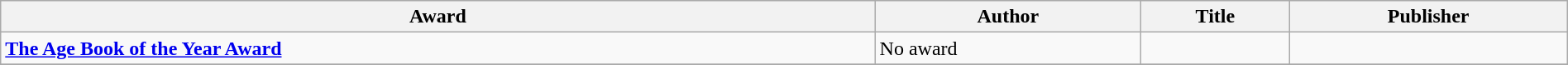<table class="wikitable" width=100%>
<tr>
<th>Award</th>
<th>Author</th>
<th>Title</th>
<th>Publisher</th>
</tr>
<tr>
<td><strong><a href='#'>The Age Book of the Year Award</a></strong></td>
<td>No award</td>
<td></td>
<td></td>
</tr>
<tr>
</tr>
</table>
